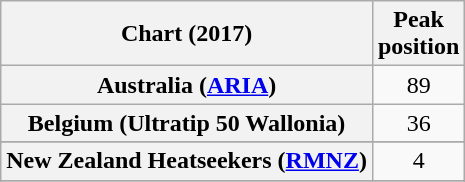<table class="wikitable sortable plainrowheaders" style="text-align:center">
<tr>
<th scope="col">Chart (2017)</th>
<th scope="col">Peak<br> position</th>
</tr>
<tr>
<th scope="row">Australia (<a href='#'>ARIA</a>)</th>
<td>89</td>
</tr>
<tr>
<th scope="row">Belgium (Ultratip 50 Wallonia)</th>
<td>36</td>
</tr>
<tr>
</tr>
<tr>
<th scope="row">New Zealand Heatseekers (<a href='#'>RMNZ</a>)</th>
<td>4</td>
</tr>
<tr>
</tr>
<tr>
</tr>
<tr>
</tr>
<tr>
</tr>
</table>
